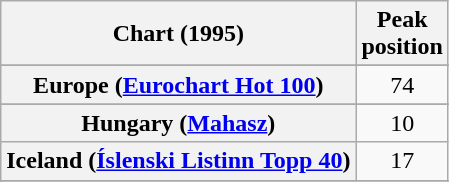<table class="wikitable sortable plainrowheaders" style="text-align:center">
<tr>
<th>Chart (1995)</th>
<th>Peak<br>position</th>
</tr>
<tr>
</tr>
<tr>
</tr>
<tr>
</tr>
<tr>
<th scope="row">Europe (<a href='#'>Eurochart Hot 100</a>)</th>
<td>74</td>
</tr>
<tr>
</tr>
<tr>
<th scope="row">Hungary (<a href='#'>Mahasz</a>)</th>
<td>10</td>
</tr>
<tr>
<th scope="row">Iceland (<a href='#'>Íslenski Listinn Topp 40</a>)</th>
<td>17</td>
</tr>
<tr>
</tr>
<tr>
</tr>
<tr>
</tr>
<tr>
</tr>
<tr>
</tr>
<tr>
</tr>
<tr>
</tr>
<tr>
</tr>
<tr>
</tr>
</table>
